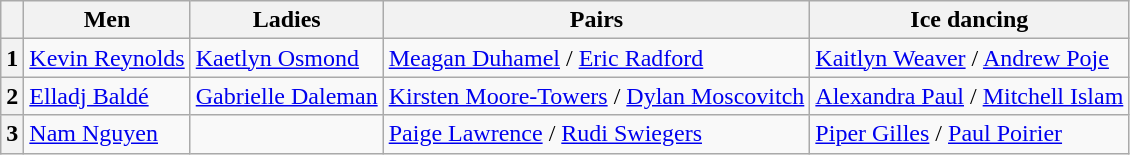<table class="wikitable">
<tr>
<th></th>
<th>Men</th>
<th>Ladies</th>
<th>Pairs</th>
<th>Ice dancing</th>
</tr>
<tr>
<th>1</th>
<td><a href='#'>Kevin Reynolds</a></td>
<td><a href='#'>Kaetlyn Osmond</a></td>
<td><a href='#'>Meagan Duhamel</a> / <a href='#'>Eric Radford</a></td>
<td><a href='#'>Kaitlyn Weaver</a> / <a href='#'>Andrew Poje</a></td>
</tr>
<tr>
<th>2</th>
<td><a href='#'>Elladj Baldé</a></td>
<td><a href='#'>Gabrielle Daleman</a></td>
<td><a href='#'>Kirsten Moore-Towers</a> / <a href='#'>Dylan Moscovitch</a></td>
<td><a href='#'>Alexandra Paul</a> / <a href='#'>Mitchell Islam</a></td>
</tr>
<tr>
<th>3</th>
<td><a href='#'>Nam Nguyen</a></td>
<td></td>
<td><a href='#'>Paige Lawrence</a> / <a href='#'>Rudi Swiegers</a></td>
<td><a href='#'>Piper Gilles</a> / <a href='#'>Paul Poirier</a></td>
</tr>
</table>
